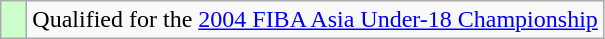<table class="wikitable">
<tr>
<td width=10px bgcolor="#ccffcc"></td>
<td>Qualified for the <a href='#'>2004 FIBA Asia Under-18 Championship</a></td>
</tr>
</table>
